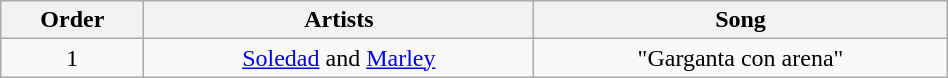<table class="wikitable" style="text-align:center; width:50%;">
<tr>
<th scope="col">Order</th>
<th scope="col">Artists</th>
<th scope="col">Song</th>
</tr>
<tr>
<td>1</td>
<td><a href='#'>Soledad</a> and <a href='#'>Marley</a></td>
<td>"Garganta con arena"</td>
</tr>
</table>
